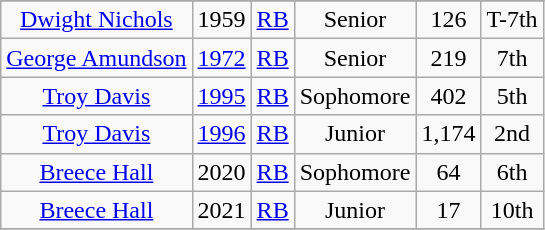<table class="wikitable" style="text-align: center">
<tr align=center>
</tr>
<tr>
<td><a href='#'>Dwight Nichols</a></td>
<td>1959</td>
<td><a href='#'>RB</a></td>
<td>Senior</td>
<td>126</td>
<td>T-7th</td>
</tr>
<tr>
<td><a href='#'>George Amundson</a></td>
<td><a href='#'>1972</a></td>
<td><a href='#'>RB</a></td>
<td>Senior</td>
<td>219</td>
<td>7th</td>
</tr>
<tr>
<td><a href='#'>Troy Davis</a></td>
<td><a href='#'>1995</a></td>
<td><a href='#'>RB</a></td>
<td>Sophomore</td>
<td>402</td>
<td>5th</td>
</tr>
<tr>
<td><a href='#'>Troy Davis</a></td>
<td><a href='#'>1996</a></td>
<td><a href='#'>RB</a></td>
<td>Junior</td>
<td>1,174</td>
<td>2nd</td>
</tr>
<tr>
<td><a href='#'>Breece Hall</a></td>
<td>2020</td>
<td><a href='#'>RB</a></td>
<td>Sophomore</td>
<td>64</td>
<td>6th</td>
</tr>
<tr>
<td><a href='#'>Breece Hall</a></td>
<td>2021</td>
<td><a href='#'>RB</a></td>
<td>Junior</td>
<td>17</td>
<td>10th</td>
</tr>
<tr>
</tr>
</table>
